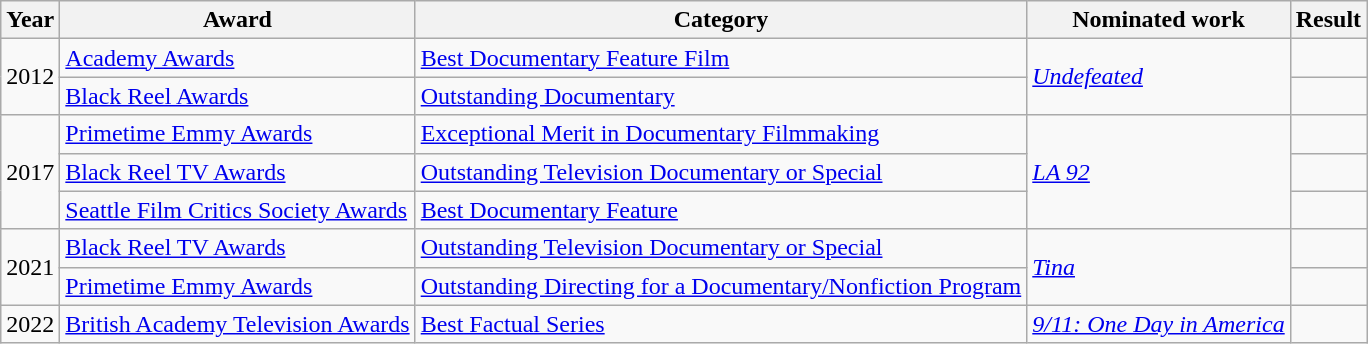<table class="wikitable sortable">
<tr>
<th>Year</th>
<th>Award</th>
<th>Category</th>
<th>Nominated work</th>
<th>Result</th>
</tr>
<tr>
<td rowspan="2">2012</td>
<td><a href='#'>Academy Awards</a></td>
<td><a href='#'>Best Documentary Feature Film</a></td>
<td rowspan="2"><em><a href='#'>Undefeated</a></em></td>
<td></td>
</tr>
<tr>
<td><a href='#'>Black Reel Awards</a></td>
<td><a href='#'>Outstanding Documentary</a></td>
<td></td>
</tr>
<tr>
<td rowspan="3">2017</td>
<td><a href='#'>Primetime Emmy Awards</a></td>
<td><a href='#'>Exceptional Merit in Documentary Filmmaking</a></td>
<td rowspan="3"><a href='#'><em>LA 92</em></a></td>
<td></td>
</tr>
<tr>
<td><a href='#'>Black Reel TV Awards</a></td>
<td><a href='#'>Outstanding Television Documentary or Special</a></td>
<td></td>
</tr>
<tr>
<td><a href='#'>Seattle Film Critics Society Awards</a></td>
<td><a href='#'>Best Documentary Feature</a></td>
<td></td>
</tr>
<tr>
<td rowspan="2">2021</td>
<td><a href='#'>Black Reel TV Awards</a></td>
<td><a href='#'>Outstanding Television Documentary or Special</a></td>
<td rowspan="2"><em><a href='#'>Tina</a></em></td>
<td></td>
</tr>
<tr>
<td><a href='#'>Primetime Emmy Awards</a></td>
<td><a href='#'>Outstanding Directing for a Documentary/Nonfiction Program</a></td>
<td></td>
</tr>
<tr>
<td>2022</td>
<td><a href='#'>British Academy Television Awards</a></td>
<td><a href='#'>Best Factual Series</a></td>
<td><em><a href='#'>9/11: One Day in America</a></em></td>
<td></td>
</tr>
</table>
